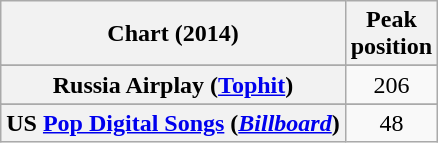<table class="wikitable sortable plainrowheaders">
<tr>
<th scope="col">Chart (2014)</th>
<th scope="col">Peak<br>position</th>
</tr>
<tr>
</tr>
<tr>
<th scope="row">Russia Airplay (<a href='#'>Tophit</a>)</th>
<td style="text-align:center;">206</td>
</tr>
<tr>
</tr>
<tr>
</tr>
<tr>
<th scope="row">US <a href='#'>Pop Digital Songs</a> (<em><a href='#'>Billboard</a></em>)</th>
<td style="text-align:center;">48</td>
</tr>
</table>
